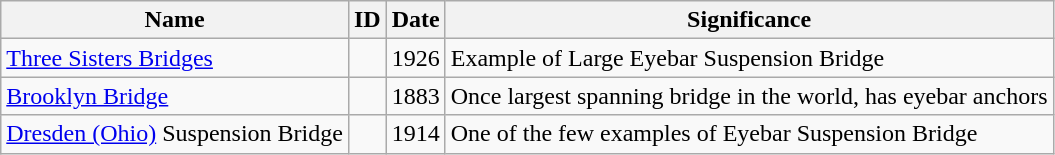<table class="wikitable">
<tr>
<th>Name</th>
<th>ID</th>
<th>Date</th>
<th>Significance</th>
</tr>
<tr>
<td><a href='#'>Three Sisters Bridges</a></td>
<td></td>
<td>1926</td>
<td>Example of Large Eyebar Suspension Bridge</td>
</tr>
<tr>
<td><a href='#'>Brooklyn Bridge</a></td>
<td></td>
<td>1883</td>
<td>Once largest spanning bridge in the world, has eyebar anchors</td>
</tr>
<tr>
<td><a href='#'>Dresden (Ohio)</a> Suspension Bridge</td>
<td></td>
<td>1914</td>
<td>One of the few examples of Eyebar Suspension Bridge</td>
</tr>
</table>
